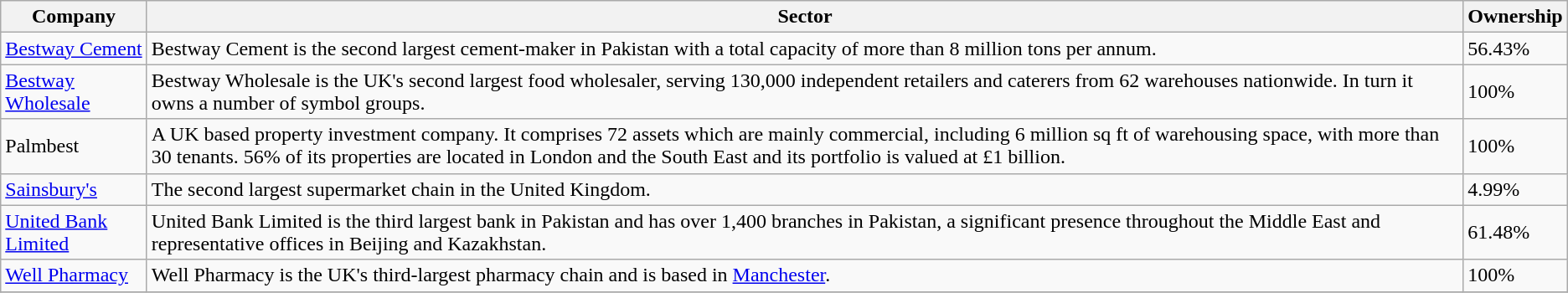<table class="wikitable sortable">
<tr>
<th>Company</th>
<th>Sector</th>
<th>Ownership</th>
</tr>
<tr>
<td><a href='#'>Bestway Cement</a></td>
<td>Bestway Cement is the second largest cement-maker in Pakistan with a total capacity of more than 8 million tons per annum.</td>
<td>56.43%</td>
</tr>
<tr>
<td><a href='#'>Bestway Wholesale</a></td>
<td>Bestway Wholesale is the UK's second largest food wholesaler, serving 130,000 independent retailers and caterers from 62 warehouses nationwide. In turn it owns a number of symbol groups.</td>
<td>100%</td>
</tr>
<tr>
<td>Palmbest</td>
<td>A UK based property investment company. It comprises 72 assets which are mainly commercial, including 6 million sq ft of warehousing space, with more than 30 tenants. 56% of its properties are located in London and the South East and its portfolio is valued at £1 billion.</td>
<td>100%</td>
</tr>
<tr>
<td><a href='#'>Sainsbury's</a></td>
<td>The second largest supermarket chain in the United Kingdom.</td>
<td>4.99%</td>
</tr>
<tr>
<td><a href='#'>United Bank Limited</a></td>
<td>United Bank Limited is the third largest bank in Pakistan and has over 1,400 branches in Pakistan, a significant presence throughout the Middle East and representative offices in Beijing and Kazakhstan.</td>
<td>61.48%</td>
</tr>
<tr>
<td><a href='#'>Well Pharmacy</a></td>
<td>Well Pharmacy is the UK's third-largest pharmacy chain and is based in <a href='#'>Manchester</a>.</td>
<td>100%</td>
</tr>
<tr>
</tr>
</table>
